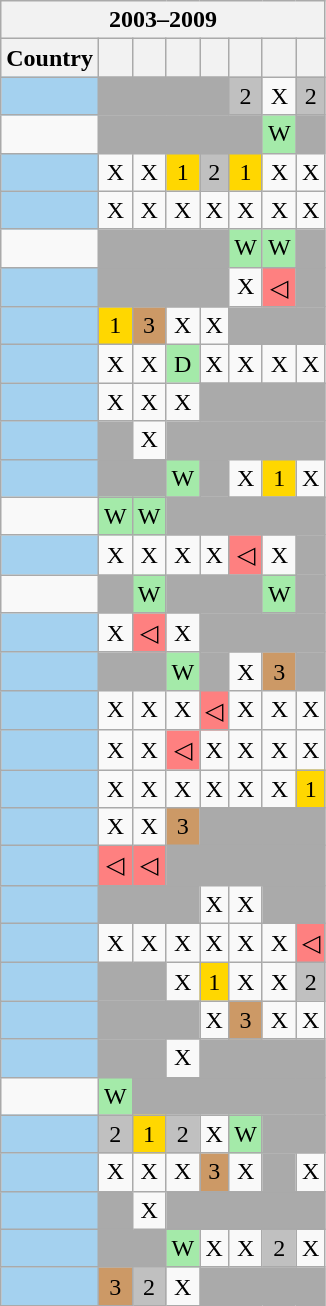<table class="wikitable collapsible" style="text-align:center">
<tr>
<th colspan=9>2003–2009</th>
</tr>
<tr>
<th>Country</th>
<th></th>
<th></th>
<th></th>
<th></th>
<th></th>
<th></th>
<th></th>
</tr>
<tr>
<td bgcolor="#A4D1EF"></td>
<td bgcolor="#AAA" colspan=4></td>
<td style="background:silver">2</td>
<td>X</td>
<td style="background:silver">2</td>
</tr>
<tr>
<td></td>
<td bgcolor="#AAA" colspan=5></td>
<td style="background:#A4EAA9">W</td>
<td bgcolor="#AAA"></td>
</tr>
<tr>
<td bgcolor="#A4D1EF"></td>
<td>X</td>
<td>X</td>
<td style="background:gold">1</td>
<td style="background:silver">2</td>
<td style="background:gold">1</td>
<td>X</td>
<td>X</td>
</tr>
<tr>
<td bgcolor="#A4D1EF"></td>
<td>X</td>
<td>X</td>
<td>X</td>
<td>X</td>
<td>X</td>
<td>X</td>
<td>X</td>
</tr>
<tr>
<td></td>
<td bgcolor="#AAA" colspan=4></td>
<td style="background:#A4EAA9">W</td>
<td style="background:#A4EAA9">W</td>
<td bgcolor="#AAA"></td>
</tr>
<tr>
<td bgcolor="#A4D1EF"></td>
<td bgcolor="#AAA" colspan=4></td>
<td>X</td>
<td bgcolor="#FE8080">◁</td>
<td bgcolor="#AAA"></td>
</tr>
<tr>
<td bgcolor="#A4D1EF"></td>
<td style="background:gold">1</td>
<td style="background:#c96">3</td>
<td>X</td>
<td>X</td>
<td bgcolor="#AAA" colspan=3></td>
</tr>
<tr>
<td bgcolor="#A4D1EF"></td>
<td>X</td>
<td>X</td>
<td style="background:#A4EAA9">D</td>
<td>X</td>
<td>X</td>
<td>X</td>
<td>X</td>
</tr>
<tr>
<td bgcolor="#A4D1EF"></td>
<td>X</td>
<td>X</td>
<td>X</td>
<td bgcolor="#AAA" colspan=4></td>
</tr>
<tr>
<td bgcolor="#A4D1EF"></td>
<td bgcolor="#AAA"></td>
<td>X</td>
<td bgcolor="#AAA" colspan=5></td>
</tr>
<tr>
<td bgcolor="#A4D1EF"></td>
<td bgcolor="#AAA" colspan=2></td>
<td style="background:#A4EAA9">W</td>
<td bgcolor="#AAA"></td>
<td>X</td>
<td style="background:gold">1</td>
<td>X</td>
</tr>
<tr>
<td></td>
<td style="background:#A4EAA9">W</td>
<td style="background:#A4EAA9">W</td>
<td bgcolor="#AAA" colspan=5></td>
</tr>
<tr>
<td bgcolor="#A4D1EF"></td>
<td>X</td>
<td>X</td>
<td>X</td>
<td>X</td>
<td bgcolor="#FE8080">◁</td>
<td>X</td>
<td bgcolor="#AAA"></td>
</tr>
<tr>
<td></td>
<td bgcolor="#AAA"></td>
<td style="background:#A4EAA9">W</td>
<td bgcolor="#AAA" colspan=3></td>
<td style="background:#A4EAA9">W</td>
<td bgcolor="#AAA"></td>
</tr>
<tr>
<td bgcolor="#A4D1EF"></td>
<td>X</td>
<td bgcolor="#FE8080">◁</td>
<td>X</td>
<td bgcolor="#AAA" colspan=4></td>
</tr>
<tr>
<td bgcolor="#A4D1EF"></td>
<td bgcolor="#AAA" colspan=2></td>
<td style="background:#A4EAA9">W</td>
<td bgcolor="#AAA"></td>
<td>X</td>
<td style="background:#c96">3</td>
<td bgcolor="#AAA"></td>
</tr>
<tr>
<td bgcolor="#A4D1EF"></td>
<td>X</td>
<td>X</td>
<td>X</td>
<td bgcolor="#FE8080">◁</td>
<td>X</td>
<td>X</td>
<td>X</td>
</tr>
<tr>
<td bgcolor="#A4D1EF"></td>
<td>X</td>
<td>X</td>
<td bgcolor="#FE8080">◁</td>
<td>X</td>
<td>X</td>
<td>X</td>
<td>X</td>
</tr>
<tr>
<td bgcolor="#A4D1EF"></td>
<td>X</td>
<td>X</td>
<td>X</td>
<td>X</td>
<td>X</td>
<td>X</td>
<td style="background:gold">1</td>
</tr>
<tr>
<td bgcolor="#A4D1EF"></td>
<td>X</td>
<td>X</td>
<td style="background:#c96">3</td>
<td bgcolor="#AAA" colspan=4></td>
</tr>
<tr>
<td bgcolor="#A4D1EF"></td>
<td bgcolor="#FE8080">◁</td>
<td bgcolor="#FE8080">◁</td>
<td bgcolor="#AAA" colspan=5></td>
</tr>
<tr>
<td bgcolor="#A4D1EF"></td>
<td bgcolor="#AAA" colspan=3></td>
<td>X</td>
<td>X</td>
<td bgcolor="#AAA" colspan=2></td>
</tr>
<tr>
<td bgcolor="#A4D1EF"></td>
<td>X</td>
<td>X</td>
<td>X</td>
<td>X</td>
<td>X</td>
<td>X</td>
<td bgcolor="#FE8080">◁</td>
</tr>
<tr>
<td bgcolor="#A4D1EF"></td>
<td bgcolor="#AAA" colspan=2></td>
<td>X</td>
<td style="background:gold">1</td>
<td>X</td>
<td>X</td>
<td style="background:silver">2</td>
</tr>
<tr>
<td bgcolor="#A4D1EF"></td>
<td bgcolor="#AAA" colspan=3></td>
<td>X</td>
<td style="background:#c96">3</td>
<td>X</td>
<td>X</td>
</tr>
<tr>
<td bgcolor="#A4D1EF"></td>
<td bgcolor="#AAA" colspan=2></td>
<td>X</td>
<td bgcolor="#AAA" colspan=4></td>
</tr>
<tr>
<td></td>
<td style="background:#A4EAA9">W</td>
<td bgcolor="#AAA" colspan=6></td>
</tr>
<tr>
<td bgcolor="#A4D1EF"></td>
<td style="background:silver">2</td>
<td style="background:gold">1</td>
<td style="background:silver">2</td>
<td>X</td>
<td style="background:#A4EAA9">W</td>
<td bgcolor="#AAA" colspan=2></td>
</tr>
<tr>
<td bgcolor="#A4D1EF"></td>
<td>X</td>
<td>X</td>
<td>X</td>
<td style="background:#c96">3</td>
<td>X</td>
<td bgcolor="#AAA"></td>
<td>X</td>
</tr>
<tr>
<td bgcolor="#A4D1EF"></td>
<td bgcolor="#AAA"></td>
<td>X</td>
<td bgcolor="#AAA" colspan=5></td>
</tr>
<tr>
<td bgcolor="#A4D1EF"></td>
<td bgcolor="#AAA" colspan=2></td>
<td style="background:#A4EAA9">W</td>
<td>X</td>
<td>X</td>
<td style="background:silver">2</td>
<td>X</td>
</tr>
<tr>
<td bgcolor="#A4D1EF"></td>
<td style="background:#c96">3</td>
<td style="background:silver">2</td>
<td>X</td>
<td bgcolor="#AAA" colspan=4></td>
</tr>
</table>
